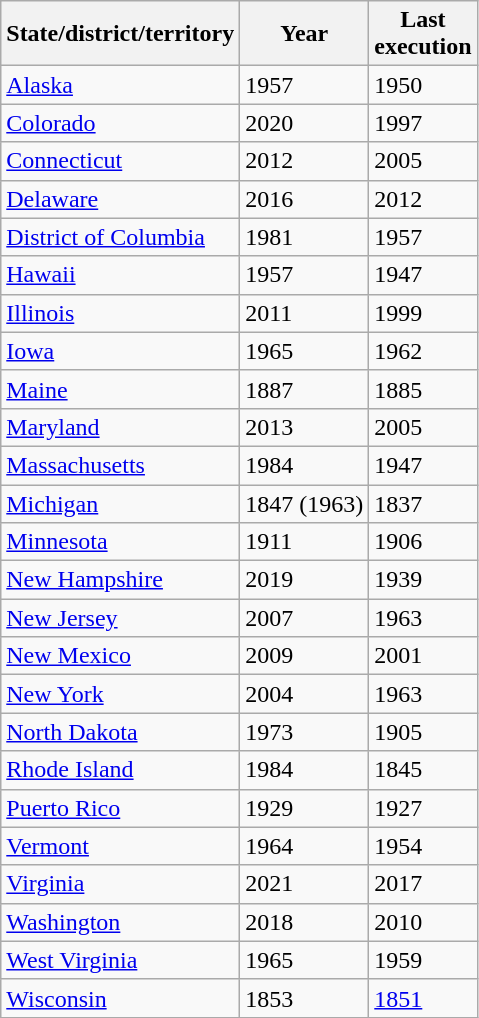<table class="wikitable sortable">
<tr>
<th>State/district/territory</th>
<th>Year</th>
<th>Last <br> execution</th>
</tr>
<tr>
<td><a href='#'>Alaska</a></td>
<td>1957</td>
<td>1950</td>
</tr>
<tr>
<td><a href='#'>Colorado</a></td>
<td>2020</td>
<td>1997</td>
</tr>
<tr>
<td><a href='#'>Connecticut</a></td>
<td>2012</td>
<td>2005</td>
</tr>
<tr>
<td><a href='#'>Delaware</a></td>
<td>2016</td>
<td>2012</td>
</tr>
<tr>
<td><a href='#'>District of Columbia</a></td>
<td>1981</td>
<td>1957</td>
</tr>
<tr>
<td><a href='#'>Hawaii</a></td>
<td>1957</td>
<td>1947</td>
</tr>
<tr>
<td><a href='#'>Illinois</a></td>
<td>2011</td>
<td>1999</td>
</tr>
<tr>
<td><a href='#'>Iowa</a></td>
<td>1965</td>
<td>1962</td>
</tr>
<tr>
<td><a href='#'>Maine</a></td>
<td>1887</td>
<td>1885</td>
</tr>
<tr>
<td><a href='#'>Maryland</a></td>
<td>2013</td>
<td>2005</td>
</tr>
<tr>
<td><a href='#'>Massachusetts</a></td>
<td>1984</td>
<td>1947</td>
</tr>
<tr>
<td><a href='#'>Michigan</a></td>
<td>1847 (1963)</td>
<td>1837</td>
</tr>
<tr>
<td><a href='#'>Minnesota</a></td>
<td>1911</td>
<td>1906</td>
</tr>
<tr>
<td><a href='#'>New Hampshire</a></td>
<td>2019</td>
<td>1939</td>
</tr>
<tr>
<td><a href='#'>New Jersey</a></td>
<td>2007</td>
<td>1963</td>
</tr>
<tr>
<td><a href='#'>New Mexico</a></td>
<td>2009</td>
<td>2001</td>
</tr>
<tr>
<td><a href='#'>New York</a></td>
<td>2004</td>
<td>1963</td>
</tr>
<tr>
<td><a href='#'>North Dakota</a></td>
<td>1973</td>
<td>1905</td>
</tr>
<tr>
<td><a href='#'>Rhode Island</a></td>
<td>1984</td>
<td>1845</td>
</tr>
<tr>
<td><a href='#'>Puerto Rico</a></td>
<td>1929</td>
<td>1927</td>
</tr>
<tr>
<td><a href='#'>Vermont</a></td>
<td>1964</td>
<td>1954</td>
</tr>
<tr>
<td><a href='#'>Virginia</a></td>
<td>2021</td>
<td>2017</td>
</tr>
<tr>
<td><a href='#'>Washington</a></td>
<td>2018</td>
<td>2010</td>
</tr>
<tr>
<td><a href='#'>West Virginia</a></td>
<td>1965</td>
<td>1959</td>
</tr>
<tr>
<td><a href='#'>Wisconsin</a></td>
<td>1853</td>
<td><a href='#'>1851</a></td>
</tr>
</table>
